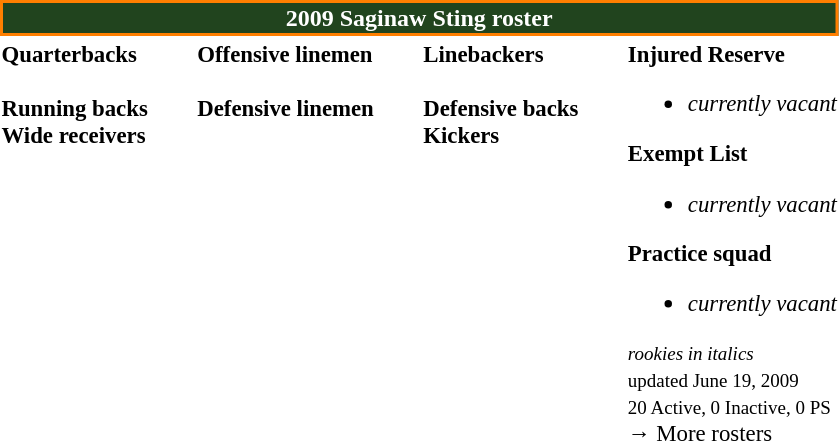<table class="toccolours" style="text-align: left;">
<tr>
<th colspan="7" style="background:#21441E; border:2px solid #FF7F00; color:white; text-align:center;"><strong>2009 Saginaw Sting roster</strong></th>
</tr>
<tr>
<td style="font-size: 95%;" valign="top"><strong>Quarterbacks</strong><br><br><strong>Running backs</strong>

<br><strong>Wide receivers</strong>




</td>
<td style="width: 25px;"></td>
<td style="font-size: 95%;" valign="top"><strong>Offensive linemen</strong><br>

<br><strong>Defensive linemen</strong>


</td>
<td style="width: 25px;"></td>
<td style="font-size: 95%;" valign="top"><strong>Linebackers</strong><br>
<br><strong>Defensive backs</strong>



<br><strong>Kickers</strong>
</td>
<td style="width: 25px;"></td>
<td style="font-size: 95%;" valign="top"><strong>Injured Reserve</strong><br><ul><li><em>currently vacant</em></li></ul><strong>Exempt List</strong><ul><li><em>currently vacant</em></li></ul><strong>Practice squad</strong><ul><li><em>currently vacant</em></li></ul><small><em>rookies in italics</em><br> updated June 19, 2009</small><br>
<small>20 Active, 0 Inactive, 0 PS</small><br>→ More rosters</td>
</tr>
<tr>
</tr>
</table>
